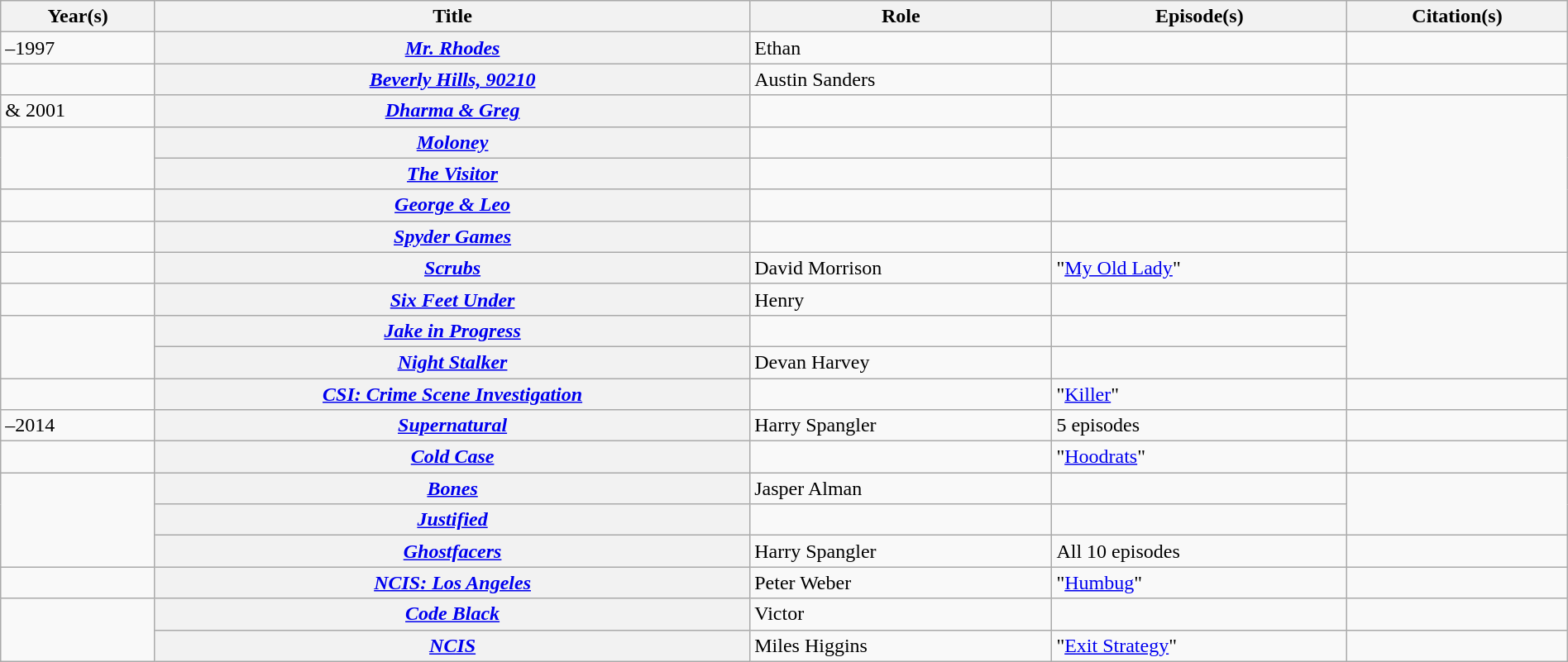<table class="wikitable plainrowheaders sortable" style="width: 100%;">
<tr>
<th scope="col">Year(s)</th>
<th scope="col">Title</th>
<th class="unsortable">Role</th>
<th class="unsortable">Episode(s)</th>
<th class="unsortable">Citation(s)</th>
</tr>
<tr>
<td>–1997</td>
<th scope="row"><em><a href='#'>Mr. Rhodes</a></em></th>
<td>Ethan</td>
<td></td>
<td></td>
</tr>
<tr>
<td></td>
<th scope="row"><em><a href='#'>Beverly Hills, 90210</a></em></th>
<td>Austin Sanders</td>
<td></td>
<td></td>
</tr>
<tr>
<td> & 2001</td>
<th scope="row"><em><a href='#'>Dharma & Greg</a></em></th>
<td></td>
<td></td>
<td rowspan="5"></td>
</tr>
<tr>
<td rowspan="2"></td>
<th scope="row"><a href='#'><em>Moloney</em></a></th>
<td></td>
<td></td>
</tr>
<tr>
<th scope="row"><a href='#'><em>The Visitor</em></a></th>
<td></td>
<td></td>
</tr>
<tr>
<td></td>
<th scope="row"><em><a href='#'>George & Leo</a></em></th>
<td></td>
<td></td>
</tr>
<tr>
<td></td>
<th scope="row"><em><a href='#'>Spyder Games</a></em></th>
<td></td>
<td></td>
</tr>
<tr>
<td></td>
<th scope="row"><a href='#'><em>Scrubs</em></a></th>
<td>David Morrison</td>
<td>"<a href='#'>My Old Lady</a>"</td>
<td></td>
</tr>
<tr>
<td></td>
<th scope="row"><a href='#'><em>Six Feet Under</em></a></th>
<td>Henry</td>
<td></td>
<td rowspan="3"></td>
</tr>
<tr>
<td rowspan="2"></td>
<th scope="row"><em><a href='#'>Jake in Progress</a></em></th>
<td></td>
<td></td>
</tr>
<tr>
<th scope="row"><a href='#'><em>Night Stalker</em></a></th>
<td>Devan Harvey</td>
<td></td>
</tr>
<tr>
<td></td>
<th scope="row"><em><a href='#'>CSI: Crime Scene Investigation</a></em></th>
<td></td>
<td>"<a href='#'>Killer</a>"</td>
<td></td>
</tr>
<tr>
<td>–2014</td>
<th scope="row"><a href='#'><em>Supernatural</em></a></th>
<td>Harry Spangler</td>
<td>5 episodes</td>
<td></td>
</tr>
<tr>
<td></td>
<th scope="row"><em><a href='#'>Cold Case</a></em></th>
<td></td>
<td>"<a href='#'>Hoodrats</a>"</td>
<td></td>
</tr>
<tr>
<td rowspan="3"></td>
<th scope="row"><a href='#'><em>Bones</em></a></th>
<td>Jasper Alman</td>
<td></td>
<td rowspan="2"></td>
</tr>
<tr>
<th scope="row"><a href='#'><em>Justified</em></a></th>
<td></td>
<td></td>
</tr>
<tr>
<th scope="row"><a href='#'><em>Ghostfacers</em></a></th>
<td>Harry Spangler</td>
<td>All 10 episodes</td>
<td></td>
</tr>
<tr>
<td></td>
<th scope="row"><em><a href='#'>NCIS: Los Angeles</a></em></th>
<td>Peter Weber</td>
<td>"<a href='#'>Humbug</a>"</td>
<td></td>
</tr>
<tr>
<td rowspan="2"></td>
<th scope="row"><a href='#'><em>Code Black</em></a></th>
<td>Victor</td>
<td></td>
<td></td>
</tr>
<tr>
<th scope="row"><a href='#'><em>NCIS</em></a></th>
<td>Miles Higgins</td>
<td>"<a href='#'>Exit Strategy</a>"</td>
<td></td>
</tr>
</table>
